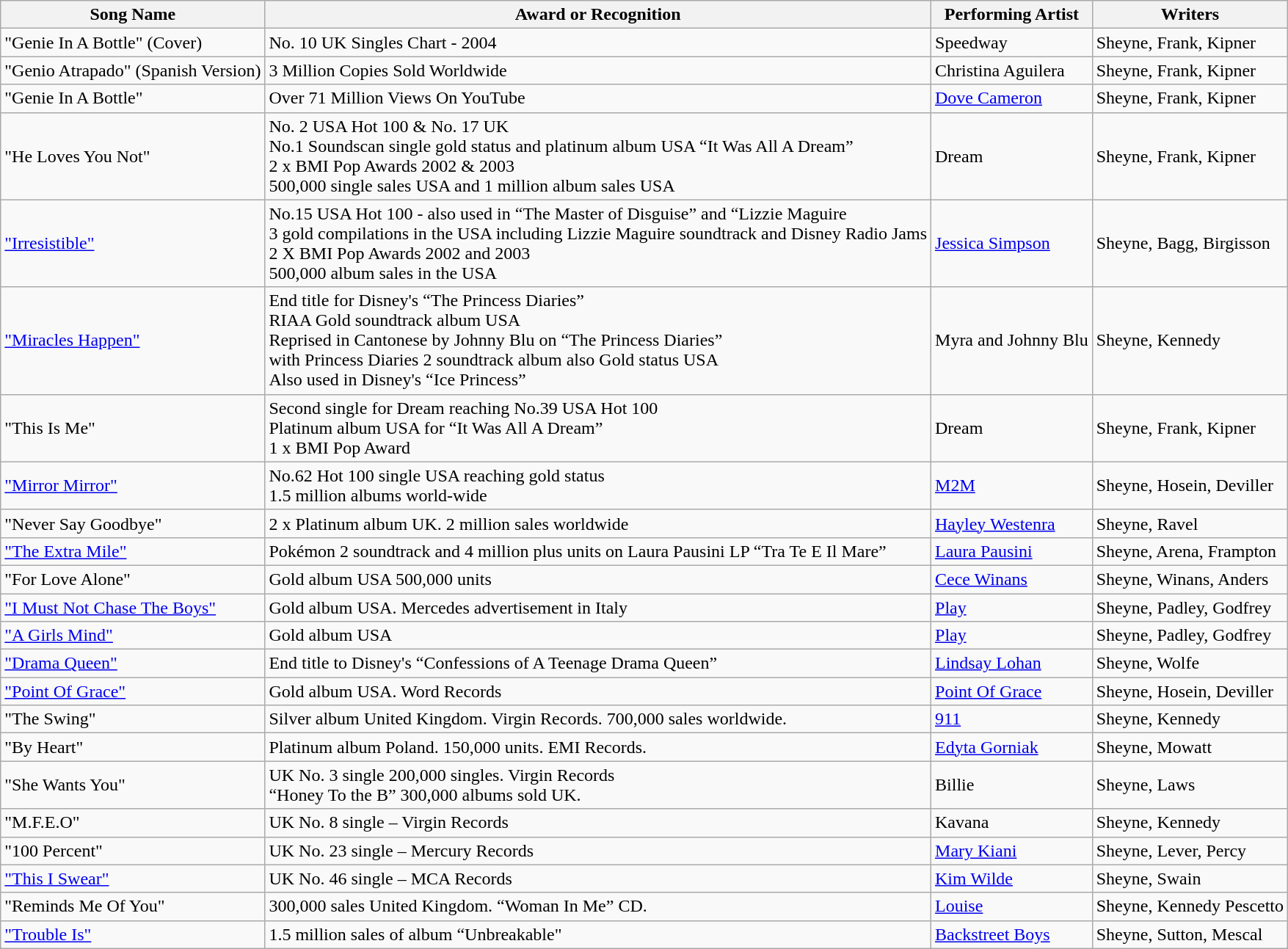<table class="wikitable">
<tr>
<th>Song Name</th>
<th>Award or Recognition</th>
<th>Performing Artist</th>
<th>Writers</th>
</tr>
<tr>
<td>"Genie In A Bottle" (Cover)</td>
<td>No. 10 UK Singles Chart - 2004</td>
<td>Speedway</td>
<td>Sheyne, Frank, Kipner</td>
</tr>
<tr>
<td>"Genio Atrapado" (Spanish Version)</td>
<td>3 Million Copies Sold Worldwide</td>
<td>Christina Aguilera</td>
<td>Sheyne, Frank, Kipner</td>
</tr>
<tr>
<td>"Genie In A Bottle"</td>
<td>Over 71 Million Views On YouTube</td>
<td><a href='#'>Dove Cameron</a></td>
<td>Sheyne, Frank, Kipner</td>
</tr>
<tr>
<td>"He Loves You Not"</td>
<td>No. 2 USA Hot 100 & No. 17 UK<br>No.1 Soundscan single gold status and platinum album USA “It Was All A Dream”<br>2 x BMI Pop Awards 2002 & 2003<br>500,000 single sales USA and 1 million album sales USA</td>
<td>Dream</td>
<td>Sheyne, Frank, Kipner</td>
</tr>
<tr>
<td><a href='#'>"Irresistible"</a></td>
<td>No.15 USA Hot 100 - also used in “The Master of Disguise” and “Lizzie Maguire<br>3 gold compilations in the USA including Lizzie Maguire soundtrack and Disney Radio Jams<br>2 X BMI Pop Awards 2002 and 2003<br>500,000 album sales in the USA</td>
<td><a href='#'>Jessica Simpson</a></td>
<td>Sheyne, Bagg, Birgisson</td>
</tr>
<tr>
<td><a href='#'>"Miracles Happen"</a></td>
<td>End title for Disney's “The Princess Diaries”<br>RIAA Gold soundtrack album USA<br>Reprised in Cantonese by Johnny Blu on “The Princess Diaries”<br>with Princess Diaries 2 soundtrack album also Gold status USA<br>Also used in Disney's “Ice Princess”</td>
<td>Myra and Johnny Blu</td>
<td>Sheyne, Kennedy</td>
</tr>
<tr>
<td>"This Is Me"</td>
<td>Second single for Dream reaching No.39 USA Hot 100<br>Platinum album USA for “It Was All A Dream”<br>1 x BMI Pop Award</td>
<td>Dream</td>
<td>Sheyne, Frank, Kipner</td>
</tr>
<tr>
<td><a href='#'>"Mirror Mirror"</a></td>
<td>No.62 Hot 100 single USA reaching gold status<br>1.5 million albums world-wide</td>
<td><a href='#'>M2M</a></td>
<td>Sheyne, Hosein, Deviller</td>
</tr>
<tr>
<td>"Never Say Goodbye"</td>
<td>2 x Platinum album UK. 2 million sales worldwide</td>
<td><a href='#'>Hayley Westenra</a></td>
<td>Sheyne, Ravel</td>
</tr>
<tr>
<td><a href='#'>"The Extra Mile"</a></td>
<td>Pokémon 2 soundtrack and 4 million plus units on Laura Pausini LP “Tra Te E Il Mare”</td>
<td><a href='#'>Laura Pausini</a></td>
<td>Sheyne, Arena, Frampton</td>
</tr>
<tr>
<td>"For Love Alone"</td>
<td>Gold album USA 500,000 units</td>
<td><a href='#'>Cece Winans</a></td>
<td>Sheyne, Winans, Anders</td>
</tr>
<tr>
<td><a href='#'>"I Must Not Chase The Boys"</a></td>
<td>Gold album USA. Mercedes advertisement in Italy</td>
<td><a href='#'>Play</a></td>
<td>Sheyne, Padley, Godfrey</td>
</tr>
<tr>
<td><a href='#'>"A Girls Mind"</a></td>
<td>Gold album USA</td>
<td><a href='#'>Play</a></td>
<td>Sheyne, Padley, Godfrey</td>
</tr>
<tr>
<td><a href='#'>"Drama Queen"</a></td>
<td>End title to Disney's “Confessions of A Teenage Drama Queen”</td>
<td><a href='#'>Lindsay Lohan</a></td>
<td>Sheyne, Wolfe</td>
</tr>
<tr>
<td><a href='#'>"Point Of Grace"</a></td>
<td>Gold album USA. Word Records</td>
<td><a href='#'>Point Of Grace</a></td>
<td>Sheyne, Hosein, Deviller</td>
</tr>
<tr>
<td>"The Swing"</td>
<td>Silver album United Kingdom.  Virgin Records. 700,000 sales worldwide.</td>
<td><a href='#'>911</a></td>
<td>Sheyne, Kennedy</td>
</tr>
<tr>
<td>"By Heart"</td>
<td>Platinum album Poland.  150,000 units. EMI Records.</td>
<td><a href='#'>Edyta Gorniak</a></td>
<td>Sheyne, Mowatt</td>
</tr>
<tr>
<td>"She Wants You"</td>
<td>UK No. 3 single 200,000 singles.  Virgin Records<br>“Honey To the B” 300,000 albums sold UK.</td>
<td>Billie</td>
<td>Sheyne, Laws</td>
</tr>
<tr>
<td>"M.F.E.O"</td>
<td>UK No. 8 single – Virgin Records</td>
<td>Kavana</td>
<td>Sheyne, Kennedy</td>
</tr>
<tr>
<td>"100 Percent"</td>
<td>UK No. 23 single – Mercury Records</td>
<td><a href='#'>Mary Kiani</a></td>
<td>Sheyne, Lever, Percy</td>
</tr>
<tr>
<td><a href='#'>"This I Swear"</a></td>
<td>UK No. 46 single – MCA Records</td>
<td><a href='#'>Kim Wilde</a></td>
<td>Sheyne, Swain</td>
</tr>
<tr>
<td>"Reminds Me Of You"</td>
<td>300,000 sales United Kingdom. “Woman In Me” CD.</td>
<td><a href='#'>Louise</a></td>
<td>Sheyne, Kennedy Pescetto</td>
</tr>
<tr>
<td><a href='#'>"Trouble Is"</a></td>
<td>1.5 million sales of album “Unbreakable"</td>
<td><a href='#'>Backstreet Boys</a></td>
<td>Sheyne, Sutton, Mescal</td>
</tr>
</table>
